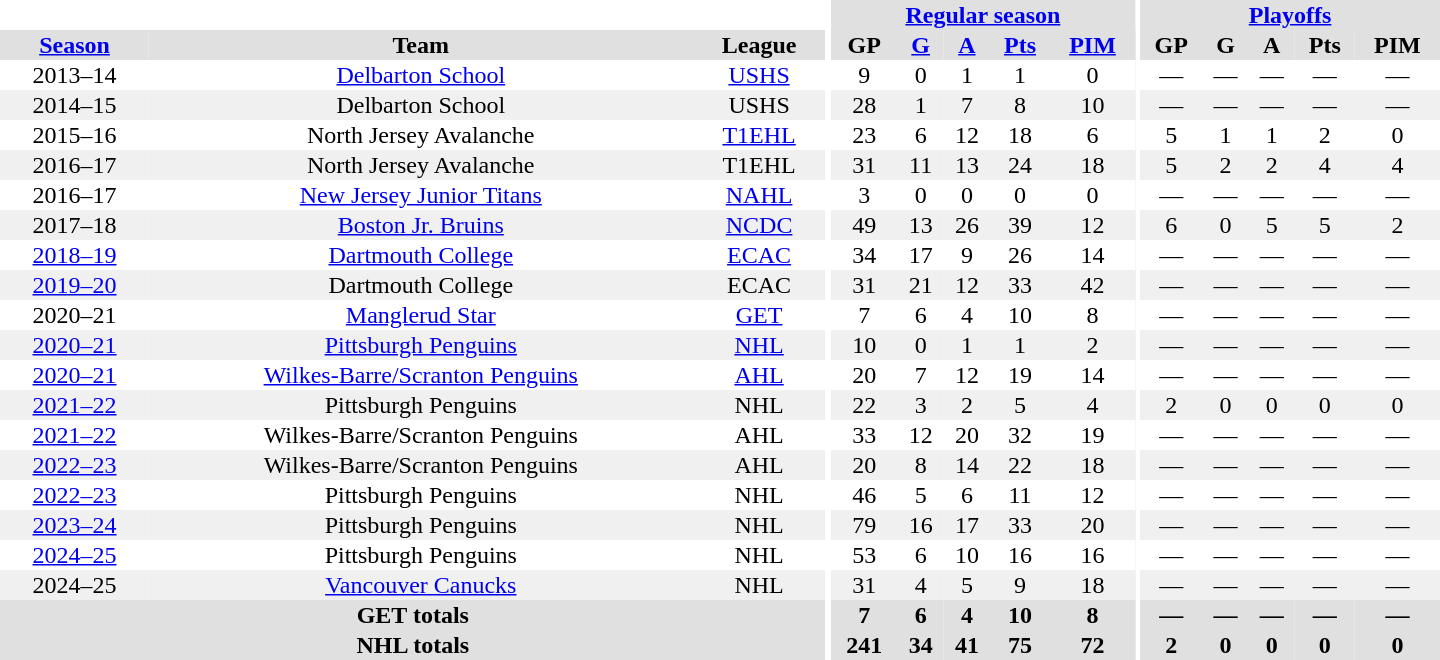<table border="0" cellpadding="1" cellspacing="0" style="text-align:center; width:60em">
<tr bgcolor="#e0e0e0">
<th colspan="3" bgcolor="#ffffff"></th>
<th rowspan="99" bgcolor="#ffffff"></th>
<th colspan="5"><a href='#'>Regular season</a></th>
<th rowspan="99" bgcolor="#ffffff"></th>
<th colspan="5"><a href='#'>Playoffs</a></th>
</tr>
<tr bgcolor="#e0e0e0">
<th><a href='#'>Season</a></th>
<th>Team</th>
<th>League</th>
<th>GP</th>
<th><a href='#'>G</a></th>
<th><a href='#'>A</a></th>
<th><a href='#'>Pts</a></th>
<th><a href='#'>PIM</a></th>
<th>GP</th>
<th>G</th>
<th>A</th>
<th>Pts</th>
<th>PIM</th>
</tr>
<tr>
<td>2013–14</td>
<td><a href='#'>Delbarton School</a></td>
<td><a href='#'>USHS</a></td>
<td>9</td>
<td>0</td>
<td>1</td>
<td>1</td>
<td>0</td>
<td>—</td>
<td>—</td>
<td>—</td>
<td>—</td>
<td>—</td>
</tr>
<tr bgcolor="#f0f0f0">
<td>2014–15</td>
<td>Delbarton School</td>
<td>USHS</td>
<td>28</td>
<td>1</td>
<td>7</td>
<td>8</td>
<td>10</td>
<td>—</td>
<td>—</td>
<td>—</td>
<td>—</td>
<td>—</td>
</tr>
<tr>
<td>2015–16</td>
<td>North Jersey Avalanche</td>
<td><a href='#'>T1EHL</a></td>
<td>23</td>
<td>6</td>
<td>12</td>
<td>18</td>
<td>6</td>
<td>5</td>
<td>1</td>
<td>1</td>
<td>2</td>
<td>0</td>
</tr>
<tr bgcolor="#f0f0f0">
<td>2016–17</td>
<td>North Jersey Avalanche</td>
<td>T1EHL</td>
<td>31</td>
<td>11</td>
<td>13</td>
<td>24</td>
<td>18</td>
<td>5</td>
<td>2</td>
<td>2</td>
<td>4</td>
<td>4</td>
</tr>
<tr>
<td>2016–17</td>
<td><a href='#'>New Jersey Junior Titans</a></td>
<td><a href='#'>NAHL</a></td>
<td>3</td>
<td>0</td>
<td>0</td>
<td>0</td>
<td>0</td>
<td>—</td>
<td>—</td>
<td>—</td>
<td>—</td>
<td>—</td>
</tr>
<tr bgcolor="#f0f0f0">
<td>2017–18</td>
<td><a href='#'>Boston Jr. Bruins</a></td>
<td><a href='#'>NCDC</a></td>
<td>49</td>
<td>13</td>
<td>26</td>
<td>39</td>
<td>12</td>
<td>6</td>
<td>0</td>
<td>5</td>
<td>5</td>
<td>2</td>
</tr>
<tr>
<td><a href='#'>2018–19</a></td>
<td><a href='#'>Dartmouth College</a></td>
<td><a href='#'>ECAC</a></td>
<td>34</td>
<td>17</td>
<td>9</td>
<td>26</td>
<td>14</td>
<td>—</td>
<td>—</td>
<td>—</td>
<td>—</td>
<td>—</td>
</tr>
<tr bgcolor="#f0f0f0">
<td><a href='#'>2019–20</a></td>
<td>Dartmouth College</td>
<td>ECAC</td>
<td>31</td>
<td>21</td>
<td>12</td>
<td>33</td>
<td>42</td>
<td>—</td>
<td>—</td>
<td>—</td>
<td>—</td>
<td>—</td>
</tr>
<tr>
<td 2020–21 Eliteserien (ice hockey) season>2020–21</td>
<td><a href='#'>Manglerud Star</a></td>
<td><a href='#'>GET</a></td>
<td>7</td>
<td>6</td>
<td>4</td>
<td>10</td>
<td>8</td>
<td>—</td>
<td>—</td>
<td>—</td>
<td>—</td>
<td>—</td>
</tr>
<tr bgcolor="#f0f0f0">
<td><a href='#'>2020–21</a></td>
<td><a href='#'>Pittsburgh Penguins</a></td>
<td><a href='#'>NHL</a></td>
<td>10</td>
<td>0</td>
<td>1</td>
<td>1</td>
<td>2</td>
<td>—</td>
<td>—</td>
<td>—</td>
<td>—</td>
<td>—</td>
</tr>
<tr>
<td><a href='#'>2020–21</a></td>
<td><a href='#'>Wilkes-Barre/Scranton Penguins</a></td>
<td><a href='#'>AHL</a></td>
<td>20</td>
<td>7</td>
<td>12</td>
<td>19</td>
<td>14</td>
<td>—</td>
<td>—</td>
<td>—</td>
<td>—</td>
<td>—</td>
</tr>
<tr bgcolor="#f0f0f0">
<td><a href='#'>2021–22</a></td>
<td>Pittsburgh Penguins</td>
<td>NHL</td>
<td>22</td>
<td>3</td>
<td>2</td>
<td>5</td>
<td>4</td>
<td>2</td>
<td>0</td>
<td>0</td>
<td>0</td>
<td>0</td>
</tr>
<tr>
<td><a href='#'>2021–22</a></td>
<td>Wilkes-Barre/Scranton Penguins</td>
<td>AHL</td>
<td>33</td>
<td>12</td>
<td>20</td>
<td>32</td>
<td>19</td>
<td>—</td>
<td>—</td>
<td>—</td>
<td>—</td>
<td>—</td>
</tr>
<tr bgcolor="#f0f0f0">
<td><a href='#'>2022–23</a></td>
<td>Wilkes-Barre/Scranton Penguins</td>
<td>AHL</td>
<td>20</td>
<td>8</td>
<td>14</td>
<td>22</td>
<td>18</td>
<td>—</td>
<td>—</td>
<td>—</td>
<td>—</td>
<td>—</td>
</tr>
<tr>
<td><a href='#'>2022–23</a></td>
<td>Pittsburgh Penguins</td>
<td>NHL</td>
<td>46</td>
<td>5</td>
<td>6</td>
<td>11</td>
<td>12</td>
<td>—</td>
<td>—</td>
<td>—</td>
<td>—</td>
<td>—</td>
</tr>
<tr bgcolor="#f0f0f0">
<td><a href='#'>2023–24</a></td>
<td>Pittsburgh Penguins</td>
<td>NHL</td>
<td>79</td>
<td>16</td>
<td>17</td>
<td>33</td>
<td>20</td>
<td>—</td>
<td>—</td>
<td>—</td>
<td>—</td>
<td>—</td>
</tr>
<tr>
<td><a href='#'>2024–25</a></td>
<td>Pittsburgh Penguins</td>
<td>NHL</td>
<td>53</td>
<td>6</td>
<td>10</td>
<td>16</td>
<td>16</td>
<td>—</td>
<td>—</td>
<td>—</td>
<td>—</td>
<td>—</td>
</tr>
<tr bgcolor="#f0f0f0">
<td>2024–25</td>
<td><a href='#'>Vancouver Canucks</a></td>
<td>NHL</td>
<td>31</td>
<td>4</td>
<td>5</td>
<td>9</td>
<td>18</td>
<td>—</td>
<td>—</td>
<td>—</td>
<td>—</td>
<td>—</td>
</tr>
<tr bgcolor="#e0e0e0">
<th colspan="3">GET totals</th>
<th>7</th>
<th>6</th>
<th>4</th>
<th>10</th>
<th>8</th>
<th>—</th>
<th>—</th>
<th>—</th>
<th>—</th>
<th>—</th>
</tr>
<tr bgcolor="#e0e0e0">
<th colspan="3">NHL totals</th>
<th>241</th>
<th>34</th>
<th>41</th>
<th>75</th>
<th>72</th>
<th>2</th>
<th>0</th>
<th>0</th>
<th>0</th>
<th>0</th>
</tr>
</table>
